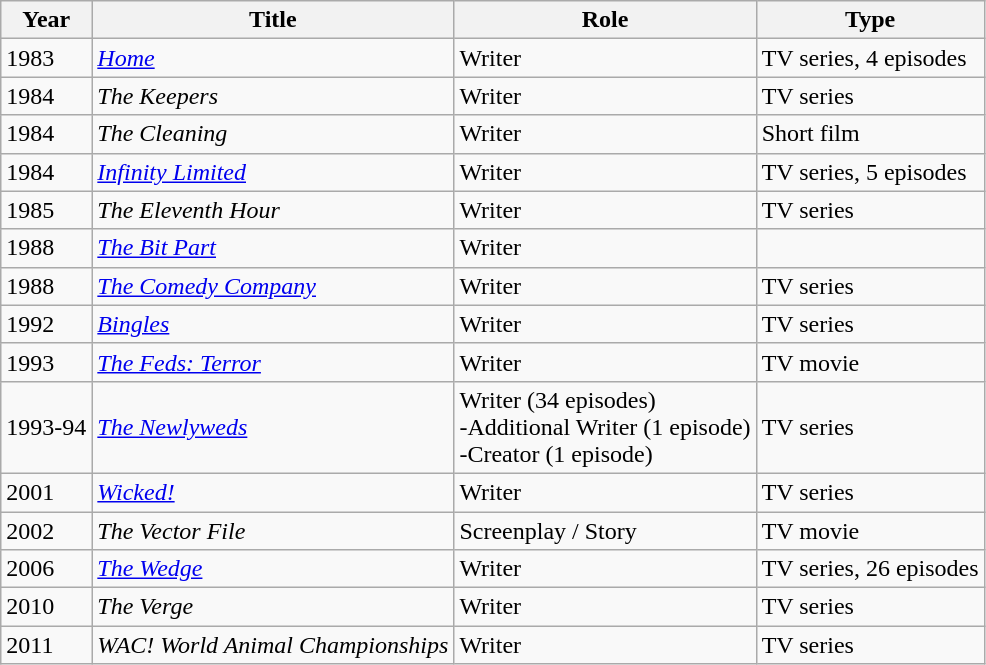<table class="wikitable">
<tr>
<th>Year</th>
<th>Title</th>
<th>Role</th>
<th>Type</th>
</tr>
<tr>
<td>1983</td>
<td><em><a href='#'>Home</a></em></td>
<td>Writer</td>
<td>TV series, 4 episodes</td>
</tr>
<tr>
<td>1984</td>
<td><em>The Keepers</em></td>
<td>Writer</td>
<td>TV series</td>
</tr>
<tr>
<td>1984</td>
<td><em>The Cleaning</em></td>
<td>Writer</td>
<td>Short film</td>
</tr>
<tr>
<td>1984</td>
<td><em><a href='#'>Infinity Limited</a></em></td>
<td>Writer</td>
<td>TV series, 5 episodes</td>
</tr>
<tr>
<td>1985</td>
<td><em>The Eleventh Hour</em></td>
<td>Writer</td>
<td>TV series</td>
</tr>
<tr>
<td>1988</td>
<td><em><a href='#'>The Bit Part</a></em></td>
<td>Writer</td>
<td></td>
</tr>
<tr>
<td>1988</td>
<td><em><a href='#'>The Comedy Company</a></em></td>
<td>Writer</td>
<td>TV series</td>
</tr>
<tr>
<td>1992</td>
<td><em><a href='#'>Bingles</a></em></td>
<td>Writer</td>
<td>TV series</td>
</tr>
<tr>
<td>1993</td>
<td><em><a href='#'>The Feds: Terror</a></em></td>
<td>Writer</td>
<td>TV movie</td>
</tr>
<tr>
<td>1993-94</td>
<td><em><a href='#'>The Newlyweds</a></em></td>
<td>Writer (34 episodes)<br>-Additional Writer (1 episode)<br>-Creator (1  episode)</td>
<td>TV series</td>
</tr>
<tr>
<td>2001</td>
<td><em><a href='#'>Wicked!</a></em></td>
<td>Writer</td>
<td>TV series</td>
</tr>
<tr>
<td>2002</td>
<td><em>The Vector File</em></td>
<td>Screenplay / Story</td>
<td>TV movie</td>
</tr>
<tr>
<td>2006</td>
<td><em><a href='#'>The Wedge</a></em></td>
<td>Writer</td>
<td>TV series, 26 episodes</td>
</tr>
<tr>
<td>2010</td>
<td><em>The Verge</em></td>
<td>Writer</td>
<td>TV series</td>
</tr>
<tr>
<td>2011</td>
<td><em>WAC! World Animal Championships</em></td>
<td>Writer</td>
<td>TV series</td>
</tr>
</table>
